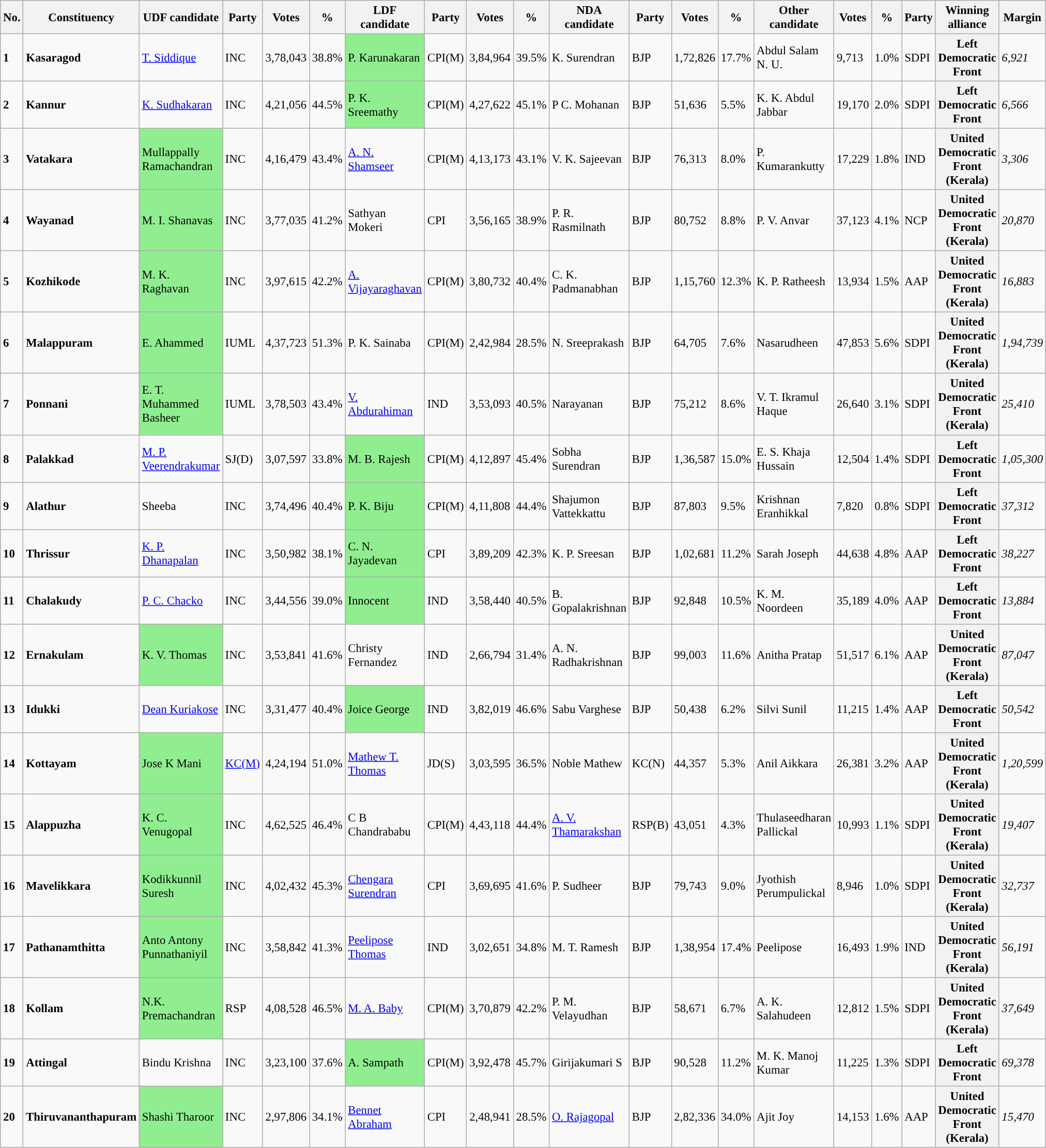<table class="wikitable sortable" style="font-size:95%;">
<tr>
<th>No.</th>
<th>Constituency</th>
<th>UDF candidate</th>
<th>Party</th>
<th>Votes</th>
<th>%</th>
<th>LDF candidate</th>
<th>Party</th>
<th>Votes</th>
<th>%</th>
<th>NDA candidate</th>
<th>Party</th>
<th>Votes</th>
<th>%</th>
<th>Other candidate</th>
<th>Votes</th>
<th>%</th>
<th>Party</th>
<th>Winning alliance</th>
<th>Margin</th>
</tr>
<tr>
<td><strong>1</strong></td>
<td><strong>Kasaragod</strong></td>
<td><a href='#'>T. Siddique</a></td>
<td>INC</td>
<td>3,78,043</td>
<td>38.8%</td>
<td style="background:lightgreen;">P. Karunakaran</td>
<td>CPI(M)</td>
<td>3,84,964</td>
<td>39.5%</td>
<td>K. Surendran</td>
<td>BJP</td>
<td>1,72,826</td>
<td>17.7%</td>
<td>Abdul Salam N. U.</td>
<td>9,713</td>
<td>1.0%</td>
<td>SDPI</td>
<th style="background:">Left Democratic Front</th>
<td><em>6,921</em></td>
</tr>
<tr>
<td><strong>2</strong></td>
<td><strong>Kannur</strong></td>
<td><a href='#'>K. Sudhakaran</a></td>
<td>INC</td>
<td>4,21,056</td>
<td>44.5%</td>
<td style="background:lightgreen;">P. K. Sreemathy</td>
<td>CPI(M)</td>
<td>4,27,622</td>
<td>45.1%</td>
<td>P C. Mohanan</td>
<td>BJP</td>
<td>51,636</td>
<td>5.5%</td>
<td>K. K. Abdul Jabbar</td>
<td>19,170</td>
<td>2.0%</td>
<td>SDPI</td>
<th style="background:">Left Democratic Front</th>
<td><em>6,566</em></td>
</tr>
<tr>
<td><strong>3</strong></td>
<td><strong>Vatakara</strong></td>
<td style="background:lightgreen;">Mullappally Ramachandran</td>
<td>INC</td>
<td>4,16,479</td>
<td>43.4%</td>
<td><a href='#'>A. N. Shamseer</a></td>
<td>CPI(M)</td>
<td>4,13,173</td>
<td>43.1%</td>
<td>V. K. Sajeevan</td>
<td>BJP</td>
<td>76,313</td>
<td>8.0%</td>
<td>P. Kumarankutty</td>
<td>17,229</td>
<td>1.8%</td>
<td>IND</td>
<th style="background:">United Democratic Front (Kerala)</th>
<td><em>3,306</em></td>
</tr>
<tr>
<td><strong>4</strong></td>
<td><strong>Wayanad</strong></td>
<td style="background:lightgreen;">M. I. Shanavas</td>
<td>INC</td>
<td>3,77,035</td>
<td>41.2%</td>
<td>Sathyan Mokeri</td>
<td>CPI</td>
<td>3,56,165</td>
<td>38.9%</td>
<td>P. R. Rasmilnath</td>
<td>BJP</td>
<td>80,752</td>
<td>8.8%</td>
<td>P. V. Anvar</td>
<td>37,123</td>
<td>4.1%</td>
<td>NCP</td>
<th style="background:">United Democratic Front (Kerala)</th>
<td><em>20,870</em></td>
</tr>
<tr>
<td><strong>5</strong></td>
<td><strong>Kozhikode</strong></td>
<td style="background:lightgreen;">M. K. Raghavan</td>
<td>INC</td>
<td>3,97,615</td>
<td>42.2%</td>
<td><a href='#'>A. Vijayaraghavan</a></td>
<td>CPI(M)</td>
<td>3,80,732</td>
<td>40.4%</td>
<td>C. K. Padmanabhan</td>
<td>BJP</td>
<td>1,15,760</td>
<td>12.3%</td>
<td>K. P. Ratheesh</td>
<td>13,934</td>
<td>1.5%</td>
<td>AAP</td>
<th style="background:">United Democratic Front (Kerala)</th>
<td><em>16,883</em></td>
</tr>
<tr>
<td><strong>6</strong></td>
<td><strong>Malappuram</strong></td>
<td style="background:lightgreen;">E. Ahammed</td>
<td>IUML</td>
<td>4,37,723</td>
<td>51.3%</td>
<td>P. K. Sainaba</td>
<td>CPI(M)</td>
<td>2,42,984</td>
<td>28.5%</td>
<td>N. Sreeprakash</td>
<td>BJP</td>
<td>64,705</td>
<td>7.6%</td>
<td>Nasarudheen</td>
<td>47,853</td>
<td>5.6%</td>
<td>SDPI</td>
<th style="background:">United Democratic Front (Kerala)</th>
<td><em>1,94,739</em></td>
</tr>
<tr>
<td><strong>7</strong></td>
<td><strong>Ponnani</strong></td>
<td style="background:lightgreen;">E. T. Muhammed Basheer</td>
<td>IUML</td>
<td>3,78,503</td>
<td>43.4%</td>
<td><a href='#'>V. Abdurahiman</a></td>
<td>IND</td>
<td>3,53,093</td>
<td>40.5%</td>
<td>Narayanan</td>
<td>BJP</td>
<td>75,212</td>
<td>8.6%</td>
<td>V. T. Ikramul Haque</td>
<td>26,640</td>
<td>3.1%</td>
<td>SDPI</td>
<th style="background:">United Democratic Front (Kerala)</th>
<td><em>25,410</em></td>
</tr>
<tr>
<td><strong>8</strong></td>
<td><strong>Palakkad</strong></td>
<td><a href='#'>M. P. Veerendrakumar</a></td>
<td>SJ(D)</td>
<td>3,07,597</td>
<td>33.8%</td>
<td style="background:lightgreen;">M. B. Rajesh</td>
<td>CPI(M)</td>
<td>4,12,897</td>
<td>45.4%</td>
<td>Sobha Surendran</td>
<td>BJP</td>
<td>1,36,587</td>
<td>15.0%</td>
<td>E. S. Khaja Hussain</td>
<td>12,504</td>
<td>1.4%</td>
<td>SDPI</td>
<th style="background:">Left Democratic Front</th>
<td><em>1,05,300</em></td>
</tr>
<tr>
<td><strong>9</strong></td>
<td><strong>Alathur</strong></td>
<td>Sheeba</td>
<td>INC</td>
<td>3,74,496</td>
<td>40.4%</td>
<td style="background:lightgreen;">P. K. Biju</td>
<td>CPI(M)</td>
<td>4,11,808</td>
<td>44.4%</td>
<td>Shajumon Vattekkattu</td>
<td>BJP</td>
<td>87,803</td>
<td>9.5%</td>
<td>Krishnan Eranhikkal</td>
<td>7,820</td>
<td>0.8%</td>
<td>SDPI</td>
<th style="background:">Left Democratic Front</th>
<td><em>37,312</em></td>
</tr>
<tr>
<td><strong>10</strong></td>
<td><strong>Thrissur</strong></td>
<td><a href='#'>K. P. Dhanapalan</a></td>
<td>INC</td>
<td>3,50,982</td>
<td>38.1%</td>
<td style="background:lightgreen;">C. N. Jayadevan</td>
<td>CPI</td>
<td>3,89,209</td>
<td>42.3%</td>
<td>K. P. Sreesan</td>
<td>BJP</td>
<td>1,02,681</td>
<td>11.2%</td>
<td>Sarah Joseph</td>
<td>44,638</td>
<td>4.8%</td>
<td>AAP</td>
<th style="background:">Left Democratic Front</th>
<td><em>38,227</em></td>
</tr>
<tr>
<td><strong>11</strong></td>
<td><strong>Chalakudy</strong></td>
<td><a href='#'>P. C. Chacko</a></td>
<td>INC</td>
<td>3,44,556</td>
<td>39.0%</td>
<td style="background:lightgreen;">Innocent</td>
<td>IND</td>
<td>3,58,440</td>
<td>40.5%</td>
<td>B. Gopalakrishnan</td>
<td>BJP</td>
<td>92,848</td>
<td>10.5%</td>
<td>K. M. Noordeen</td>
<td>35,189</td>
<td>4.0%</td>
<td>AAP</td>
<th style="background:">Left Democratic Front</th>
<td><em>13,884</em></td>
</tr>
<tr>
<td><strong>12</strong></td>
<td><strong>Ernakulam</strong></td>
<td style="background:lightgreen;">K. V. Thomas</td>
<td>INC</td>
<td>3,53,841</td>
<td>41.6%</td>
<td>Christy Fernandez</td>
<td>IND</td>
<td>2,66,794</td>
<td>31.4%</td>
<td>A. N. Radhakrishnan</td>
<td>BJP</td>
<td>99,003</td>
<td>11.6%</td>
<td>Anitha Pratap</td>
<td>51,517</td>
<td>6.1%</td>
<td>AAP</td>
<th style="background:">United Democratic Front (Kerala)</th>
<td><em>87,047</em></td>
</tr>
<tr>
<td><strong>13</strong></td>
<td><strong>Idukki</strong></td>
<td><a href='#'>Dean Kuriakose</a></td>
<td>INC</td>
<td>3,31,477</td>
<td>40.4%</td>
<td style="background:lightgreen;">Joice George</td>
<td>IND</td>
<td>3,82,019</td>
<td>46.6%</td>
<td>Sabu Varghese</td>
<td>BJP</td>
<td>50,438</td>
<td>6.2%</td>
<td>Silvi Sunil</td>
<td>11,215</td>
<td>1.4%</td>
<td>AAP</td>
<th style="background:">Left Democratic Front</th>
<td><em>50,542</em></td>
</tr>
<tr>
<td><strong>14</strong></td>
<td><strong>Kottayam</strong></td>
<td style="background:lightgreen;">Jose K Mani</td>
<td><a href='#'>KC(M)</a></td>
<td>4,24,194</td>
<td>51.0%</td>
<td><a href='#'>Mathew T. Thomas</a></td>
<td>JD(S)</td>
<td>3,03,595</td>
<td>36.5%</td>
<td>Noble Mathew</td>
<td>KC(N)</td>
<td>44,357</td>
<td>5.3%</td>
<td>Anil Aikkara</td>
<td>26,381</td>
<td>3.2%</td>
<td>AAP</td>
<th style="background:">United Democratic Front (Kerala)</th>
<td><em>1,20,599</em></td>
</tr>
<tr>
<td><strong>15</strong></td>
<td><strong>Alappuzha</strong></td>
<td style="background:lightgreen;">K. C. Venugopal</td>
<td>INC</td>
<td>4,62,525</td>
<td>46.4%</td>
<td>C B Chandrababu</td>
<td>CPI(M)</td>
<td>4,43,118</td>
<td>44.4%</td>
<td><a href='#'>A. V. Thamarakshan</a></td>
<td>RSP(B)</td>
<td>43,051</td>
<td>4.3%</td>
<td>Thulaseedharan Pallickal</td>
<td>10,993</td>
<td>1.1%</td>
<td>SDPI</td>
<th style="background:">United Democratic Front (Kerala)</th>
<td><em>19,407</em></td>
</tr>
<tr>
<td><strong>16</strong></td>
<td><strong>Mavelikkara</strong></td>
<td style="background:lightgreen;">Kodikkunnil Suresh</td>
<td>INC</td>
<td>4,02,432</td>
<td>45.3%</td>
<td><a href='#'>Chengara Surendran</a></td>
<td>CPI</td>
<td>3,69,695</td>
<td>41.6%</td>
<td>P. Sudheer</td>
<td>BJP</td>
<td>79,743</td>
<td>9.0%</td>
<td>Jyothish Perumpulickal</td>
<td>8,946</td>
<td>1.0%</td>
<td>SDPI</td>
<th style="background:">United Democratic Front (Kerala)</th>
<td><em>32,737</em></td>
</tr>
<tr>
<td><strong>17</strong></td>
<td><strong>Pathanamthitta</strong></td>
<td style="background:lightgreen;">Anto Antony Punnathaniyil</td>
<td>INC</td>
<td>3,58,842</td>
<td>41.3%</td>
<td><a href='#'>Peelipose Thomas</a></td>
<td>IND</td>
<td>3,02,651</td>
<td>34.8%</td>
<td>M. T. Ramesh</td>
<td>BJP</td>
<td>1,38,954</td>
<td>17.4%</td>
<td>Peelipose</td>
<td>16,493</td>
<td>1.9%</td>
<td>IND</td>
<th style="background:">United Democratic Front (Kerala)</th>
<td><em>56,191</em></td>
</tr>
<tr>
<td><strong>18</strong></td>
<td><strong>Kollam</strong></td>
<td style="background:lightgreen;">N.K. Premachandran</td>
<td>RSP</td>
<td>4,08,528</td>
<td>46.5%</td>
<td><a href='#'>M. A. Baby</a></td>
<td>CPI(M)</td>
<td>3,70,879</td>
<td>42.2%</td>
<td>P. M. Velayudhan</td>
<td>BJP</td>
<td>58,671</td>
<td>6.7%</td>
<td>A. K. Salahudeen</td>
<td>12,812</td>
<td>1.5%</td>
<td>SDPI</td>
<th style="background:">United Democratic Front (Kerala)</th>
<td><em>37,649</em></td>
</tr>
<tr>
<td><strong>19</strong></td>
<td><strong>Attingal</strong></td>
<td>Bindu Krishna</td>
<td>INC</td>
<td>3,23,100</td>
<td>37.6%</td>
<td style="background:lightgreen;">A. Sampath</td>
<td>CPI(M)</td>
<td>3,92,478</td>
<td>45.7%</td>
<td>Girijakumari S</td>
<td>BJP</td>
<td>90,528</td>
<td>11.2%</td>
<td>M. K. Manoj Kumar</td>
<td>11,225</td>
<td>1.3%</td>
<td>SDPI</td>
<th style="background:">Left Democratic Front</th>
<td><em>69,378</em></td>
</tr>
<tr>
<td><strong>20</strong></td>
<td><strong>Thiruvananthapuram</strong></td>
<td style="background:lightgreen;">Shashi Tharoor</td>
<td>INC</td>
<td>2,97,806</td>
<td>34.1%</td>
<td><a href='#'>Bennet Abraham</a></td>
<td>CPI</td>
<td>2,48,941</td>
<td>28.5%</td>
<td><a href='#'>O. Rajagopal</a></td>
<td>BJP</td>
<td>2,82,336</td>
<td>34.0%</td>
<td>Ajit Joy</td>
<td>14,153</td>
<td>1.6%</td>
<td>AAP</td>
<th style="background:">United Democratic Front (Kerala)</th>
<td><em>15,470</em></td>
</tr>
</table>
